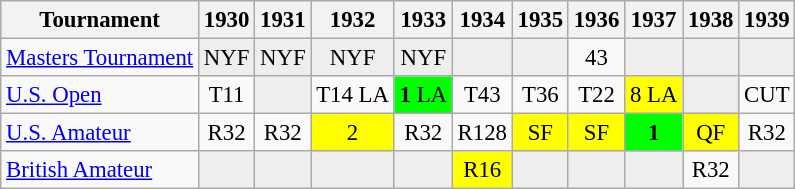<table class="wikitable" style="font-size:95%;text-align:center;">
<tr>
<th>Tournament</th>
<th>1930</th>
<th>1931</th>
<th>1932</th>
<th>1933</th>
<th>1934</th>
<th>1935</th>
<th>1936</th>
<th>1937</th>
<th>1938</th>
<th>1939</th>
</tr>
<tr>
<td align=left><a href='#'>Masters Tournament</a></td>
<td style="background:#eeeeee;">NYF</td>
<td style="background:#eeeeee;">NYF</td>
<td style="background:#eeeeee;">NYF</td>
<td style="background:#eeeeee;">NYF</td>
<td style="background:#eeeeee;"></td>
<td style="background:#eeeeee;"></td>
<td>43</td>
<td style="background:#eeeeee;"></td>
<td style="background:#eeeeee;"></td>
<td style="background:#eeeeee;"></td>
</tr>
<tr>
<td align=left><a href='#'>U.S. Open</a></td>
<td>T11</td>
<td style="background:#eeeeee;"></td>
<td>T14 <span>LA</span></td>
<td style="background:lime;"><strong>1</strong> <span>LA</span></td>
<td>T43</td>
<td>T36</td>
<td>T22</td>
<td style="background:yellow;">8 <span>LA</span></td>
<td style="background:#eeeeee;"></td>
<td>CUT</td>
</tr>
<tr>
<td align=left><a href='#'>U.S. Amateur</a></td>
<td>R32</td>
<td>R32</td>
<td style="background:yellow;">2</td>
<td>R32</td>
<td>R128</td>
<td style="background:yellow;">SF</td>
<td style="background:yellow;">SF</td>
<td style="background:lime;"><strong>1</strong></td>
<td style="background:yellow;">QF</td>
<td>R32</td>
</tr>
<tr>
<td align=left><a href='#'>British Amateur</a></td>
<td style="background:#eeeeee;"></td>
<td style="background:#eeeeee;"></td>
<td style="background:#eeeeee;"></td>
<td style="background:#eeeeee;"></td>
<td style="background:yellow;">R16</td>
<td style="background:#eeeeee;"></td>
<td style="background:#eeeeee;"></td>
<td style="background:#eeeeee;"></td>
<td>R32</td>
<td style="background:#eeeeee;"></td>
</tr>
</table>
